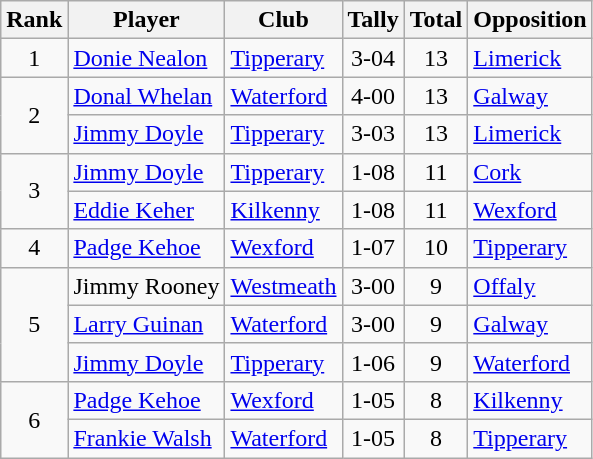<table class="wikitable">
<tr>
<th>Rank</th>
<th>Player</th>
<th>Club</th>
<th>Tally</th>
<th>Total</th>
<th>Opposition</th>
</tr>
<tr>
<td rowspan="1" style="text-align:center;">1</td>
<td><a href='#'>Donie Nealon</a></td>
<td><a href='#'>Tipperary</a></td>
<td align=center>3-04</td>
<td align=center>13</td>
<td><a href='#'>Limerick</a></td>
</tr>
<tr>
<td rowspan="2" style="text-align:center;">2</td>
<td><a href='#'>Donal Whelan</a></td>
<td><a href='#'>Waterford</a></td>
<td align=center>4-00</td>
<td align=center>13</td>
<td><a href='#'>Galway</a></td>
</tr>
<tr>
<td><a href='#'>Jimmy Doyle</a></td>
<td><a href='#'>Tipperary</a></td>
<td align=center>3-03</td>
<td align=center>13</td>
<td><a href='#'>Limerick</a></td>
</tr>
<tr>
<td rowspan="2" style="text-align:center;">3</td>
<td><a href='#'>Jimmy Doyle</a></td>
<td><a href='#'>Tipperary</a></td>
<td align=center>1-08</td>
<td align=center>11</td>
<td><a href='#'>Cork</a></td>
</tr>
<tr>
<td><a href='#'>Eddie Keher</a></td>
<td><a href='#'>Kilkenny</a></td>
<td align=center>1-08</td>
<td align=center>11</td>
<td><a href='#'>Wexford</a></td>
</tr>
<tr>
<td rowspan="1" style="text-align:center;">4</td>
<td><a href='#'>Padge Kehoe</a></td>
<td><a href='#'>Wexford</a></td>
<td align=center>1-07</td>
<td align=center>10</td>
<td><a href='#'>Tipperary</a></td>
</tr>
<tr>
<td rowspan="3" style="text-align:center;">5</td>
<td>Jimmy Rooney</td>
<td><a href='#'>Westmeath</a></td>
<td align=center>3-00</td>
<td align=center>9</td>
<td><a href='#'>Offaly</a></td>
</tr>
<tr>
<td><a href='#'>Larry Guinan</a></td>
<td><a href='#'>Waterford</a></td>
<td align=center>3-00</td>
<td align=center>9</td>
<td><a href='#'>Galway</a></td>
</tr>
<tr>
<td><a href='#'>Jimmy Doyle</a></td>
<td><a href='#'>Tipperary</a></td>
<td align=center>1-06</td>
<td align=center>9</td>
<td><a href='#'>Waterford</a></td>
</tr>
<tr>
<td rowspan="2" style="text-align:center;">6</td>
<td><a href='#'>Padge Kehoe</a></td>
<td><a href='#'>Wexford</a></td>
<td align=center>1-05</td>
<td align=center>8</td>
<td><a href='#'>Kilkenny</a></td>
</tr>
<tr>
<td><a href='#'>Frankie Walsh</a></td>
<td><a href='#'>Waterford</a></td>
<td align=center>1-05</td>
<td align=center>8</td>
<td><a href='#'>Tipperary</a></td>
</tr>
</table>
